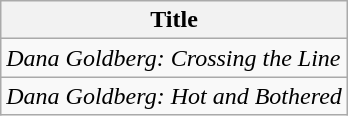<table class="wikitable">
<tr>
<th>Title</th>
</tr>
<tr>
<td><em>Dana Goldberg: Crossing the Line</em></td>
</tr>
<tr>
<td><em>Dana Goldberg: Hot and Bothered</em></td>
</tr>
</table>
